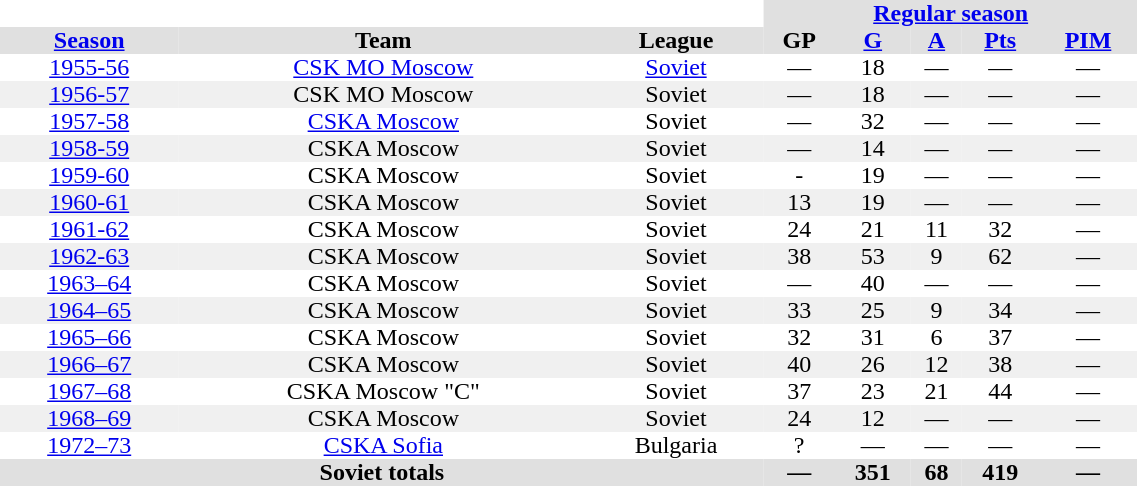<table border="0" cellpadding="0" cellspacing="0" style="width:60%; text-align:center;">
<tr style="background:#e0e0e0;">
<th colspan="3" style="background:#fff;"></th>
<th rowspan="99" style="background:#fff;"></th>
<th ALIGN="center" colspan="5"><a href='#'>Regular season</a></th>
</tr>
<tr style="background:#e0e0e0;">
<th><a href='#'>Season</a></th>
<th>Team</th>
<th>League</th>
<th>GP</th>
<th><a href='#'>G</a></th>
<th><a href='#'>A</a></th>
<th><a href='#'>Pts</a></th>
<th><a href='#'>PIM</a></th>
</tr>
<tr>
<td><a href='#'>1955-56</a></td>
<td><a href='#'>CSK MO Moscow</a></td>
<td><a href='#'>Soviet</a></td>
<td>—</td>
<td>18</td>
<td>—</td>
<td>—</td>
<td>—</td>
</tr>
<tr bgcolor="#f0f0f0">
<td><a href='#'>1956-57</a></td>
<td>CSK MO Moscow</td>
<td>Soviet</td>
<td>—</td>
<td>18</td>
<td>—</td>
<td>—</td>
<td>—</td>
</tr>
<tr>
<td><a href='#'>1957-58</a></td>
<td><a href='#'>CSKA Moscow</a></td>
<td>Soviet</td>
<td>—</td>
<td>32</td>
<td>—</td>
<td>—</td>
<td>—</td>
</tr>
<tr bgcolor="#f0f0f0">
<td><a href='#'>1958-59</a></td>
<td>CSKA Moscow</td>
<td>Soviet</td>
<td>—</td>
<td>14</td>
<td>—</td>
<td>—</td>
<td>—</td>
</tr>
<tr>
<td><a href='#'>1959-60</a></td>
<td>CSKA Moscow</td>
<td>Soviet</td>
<td>-</td>
<td>19</td>
<td>—</td>
<td>—</td>
<td>—</td>
</tr>
<tr bgcolor="#f0f0f0">
<td><a href='#'>1960-61</a></td>
<td>CSKA Moscow</td>
<td>Soviet</td>
<td>13</td>
<td>19</td>
<td>—</td>
<td>—</td>
<td>—</td>
</tr>
<tr>
<td><a href='#'>1961-62</a></td>
<td>CSKA Moscow</td>
<td>Soviet</td>
<td>24</td>
<td>21</td>
<td>11</td>
<td>32</td>
<td>—</td>
</tr>
<tr bgcolor="#f0f0f0">
<td><a href='#'>1962-63</a></td>
<td>CSKA Moscow</td>
<td>Soviet</td>
<td>38</td>
<td>53</td>
<td>9</td>
<td>62</td>
<td>—</td>
</tr>
<tr>
<td><a href='#'>1963–64</a></td>
<td>CSKA Moscow</td>
<td>Soviet</td>
<td>—</td>
<td>40</td>
<td>—</td>
<td>—</td>
<td>—</td>
</tr>
<tr bgcolor="#f0f0f0">
<td><a href='#'>1964–65</a></td>
<td>CSKA Moscow</td>
<td>Soviet</td>
<td>33</td>
<td>25</td>
<td>9</td>
<td>34</td>
<td>—</td>
</tr>
<tr>
<td><a href='#'>1965–66</a></td>
<td>CSKA Moscow</td>
<td>Soviet</td>
<td>32</td>
<td>31</td>
<td>6</td>
<td>37</td>
<td>—</td>
</tr>
<tr bgcolor="#f0f0f0">
<td><a href='#'>1966–67</a></td>
<td>CSKA Moscow</td>
<td>Soviet</td>
<td>40</td>
<td>26</td>
<td>12</td>
<td>38</td>
<td>—</td>
</tr>
<tr>
<td><a href='#'>1967–68</a></td>
<td>CSKA Moscow "C"</td>
<td>Soviet</td>
<td>37</td>
<td>23</td>
<td>21</td>
<td>44</td>
<td>—</td>
</tr>
<tr>
</tr>
<tr bgcolor="#f0f0f0">
<td><a href='#'>1968–69</a></td>
<td>CSKA Moscow</td>
<td>Soviet</td>
<td>24</td>
<td>12</td>
<td>—</td>
<td>—</td>
<td>—</td>
</tr>
<tr>
<td><a href='#'>1972–73</a></td>
<td><a href='#'>CSKA Sofia</a></td>
<td>Bulgaria</td>
<td>?</td>
<td>—</td>
<td>—</td>
<td>—</td>
<td>—</td>
</tr>
<tr bgcolor="#e0e0e0">
<th colspan="3">Soviet totals</th>
<th>—</th>
<th>351</th>
<th>68</th>
<th>419</th>
<th>—</th>
</tr>
</table>
